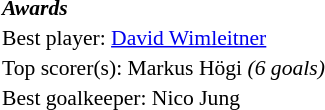<table width=100% cellspacing=1 style="font-size: 90%;">
<tr>
<td><strong><em>Awards</em></strong></td>
</tr>
<tr>
<td>Best player:  <a href='#'>David Wimleitner</a></td>
</tr>
<tr>
<td colspan=4>Top scorer(s):  Markus Högi <em>(6 goals)</em></td>
</tr>
<tr>
<td>Best goalkeeper:  Nico Jung</td>
</tr>
</table>
